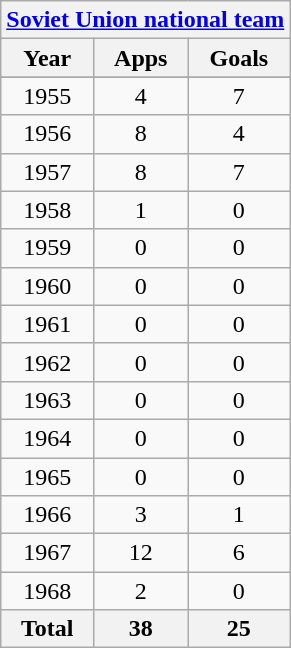<table class="wikitable" style="text-align:center">
<tr>
<th colspan=3><a href='#'>Soviet Union national team</a></th>
</tr>
<tr>
<th>Year</th>
<th>Apps</th>
<th>Goals</th>
</tr>
<tr>
</tr>
<tr>
<td>1955</td>
<td>4</td>
<td>7</td>
</tr>
<tr>
<td>1956</td>
<td>8</td>
<td>4</td>
</tr>
<tr>
<td>1957</td>
<td>8</td>
<td>7</td>
</tr>
<tr>
<td>1958</td>
<td>1</td>
<td>0</td>
</tr>
<tr>
<td>1959</td>
<td>0</td>
<td>0</td>
</tr>
<tr>
<td>1960</td>
<td>0</td>
<td>0</td>
</tr>
<tr>
<td>1961</td>
<td>0</td>
<td>0</td>
</tr>
<tr>
<td>1962</td>
<td>0</td>
<td>0</td>
</tr>
<tr>
<td>1963</td>
<td>0</td>
<td>0</td>
</tr>
<tr>
<td>1964</td>
<td>0</td>
<td>0</td>
</tr>
<tr>
<td>1965</td>
<td>0</td>
<td>0</td>
</tr>
<tr>
<td>1966</td>
<td>3</td>
<td>1</td>
</tr>
<tr>
<td>1967</td>
<td>12</td>
<td>6</td>
</tr>
<tr>
<td>1968</td>
<td>2</td>
<td>0</td>
</tr>
<tr>
<th>Total</th>
<th>38</th>
<th>25</th>
</tr>
</table>
